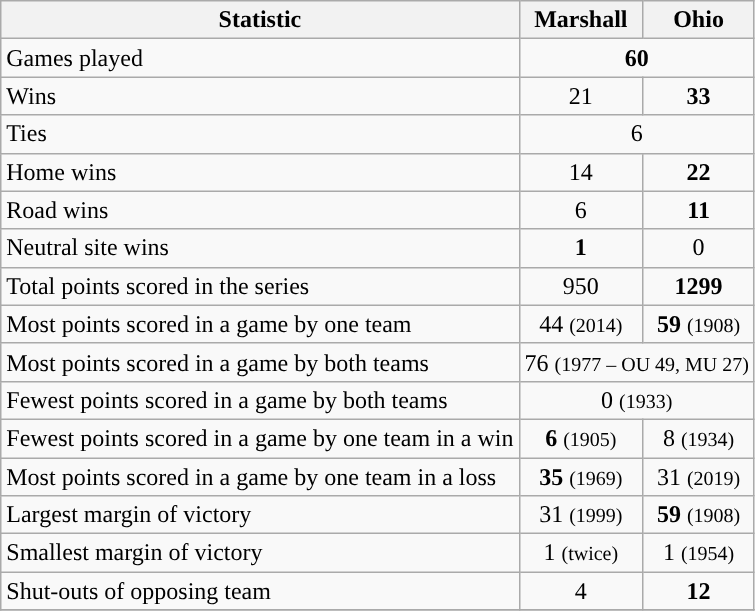<table class="wikitable" style="text-align:center">
<tr>
<th>Statistic</th>
<th>Marshall</th>
<th>Ohio</th>
</tr>
<tr>
<td style="text-align:left;">Games played</td>
<td colspan=2><strong>60</strong></td>
</tr>
<tr>
<td style="text-align:left;">Wins</td>
<td>21</td>
<td><strong>33</strong></td>
</tr>
<tr>
<td style="text-align:left;">Ties</td>
<td colspan=2>6</td>
</tr>
<tr>
<td style="text-align:left;">Home wins</td>
<td>14</td>
<td><strong>22</strong></td>
</tr>
<tr>
<td style="text-align:left;">Road wins</td>
<td>6</td>
<td><strong>11</strong></td>
</tr>
<tr>
<td style="text-align:left;">Neutral site wins</td>
<td><strong>1</strong></td>
<td>0</td>
</tr>
<tr>
<td style="text-align:left;">Total points scored in the series</td>
<td>950</td>
<td><strong>1299</strong></td>
</tr>
<tr>
<td style="text-align:left;">Most points scored in a game by one team</td>
<td>44 <small>(2014)</small></td>
<td><strong>59</strong> <small>(1908)</small></td>
</tr>
<tr>
<td style="text-align:left;">Most points scored in a game by both teams</td>
<td colspan=2>76 <small>(1977 – OU 49, MU 27)</small></td>
</tr>
<tr>
<td style="text-align:left;">Fewest points scored in a game by both teams</td>
<td colspan=2>0 <small>(1933)</small></td>
</tr>
<tr>
<td style="text-align:left;">Fewest points scored in a game by one team in a win</td>
<td><strong>6</strong> <small>(1905)</small></td>
<td>8 <small>(1934)</small></td>
</tr>
<tr>
<td style="text-align:left;">Most points scored in a game by one team in a loss</td>
<td><strong>35</strong> <small>(1969)</small></td>
<td>31 <small>(2019)</small></td>
</tr>
<tr>
<td style="text-align:left;">Largest margin of victory</td>
<td>31 <small>(1999)</small></td>
<td><strong>59</strong> <small>(1908)</small></td>
</tr>
<tr>
<td style="text-align:left;">Smallest margin of victory</td>
<td>1 <small>(twice)</small></td>
<td>1 <small>(1954)</small></td>
</tr>
<tr>
<td style="text-align:left;">Shut-outs of opposing team</td>
<td>4</td>
<td><strong>12</strong></td>
</tr>
<tr>
</tr>
</table>
